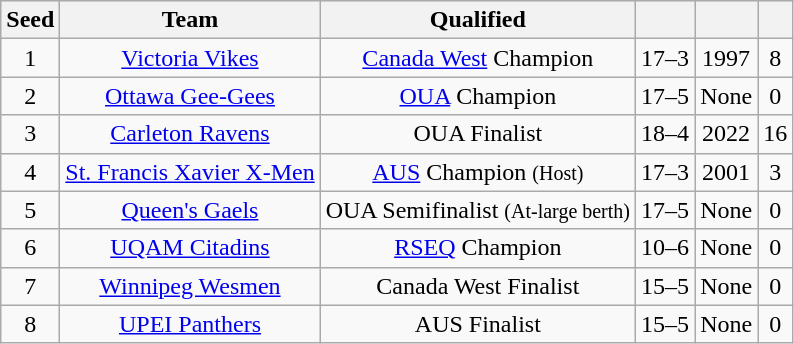<table class="wikitable sortable" style="text-align: center;">
<tr bgcolor="#efefef" align=center>
<th align=left>Seed</th>
<th align=left>Team</th>
<th align=left>Qualified</th>
<th align=left></th>
<th align=left></th>
<th align=left></th>
</tr>
<tr align=center>
<td>1</td>
<td><a href='#'>Victoria Vikes</a></td>
<td><a href='#'>Canada West</a> Champion</td>
<td>17–3</td>
<td>1997</td>
<td>8</td>
</tr>
<tr align=center>
<td>2</td>
<td><a href='#'>Ottawa Gee-Gees</a></td>
<td><a href='#'>OUA</a> Champion</td>
<td>17–5</td>
<td>None</td>
<td>0</td>
</tr>
<tr align=center>
<td>3</td>
<td><a href='#'>Carleton Ravens</a></td>
<td>OUA Finalist</td>
<td>18–4</td>
<td>2022</td>
<td>16</td>
</tr>
<tr align=center>
<td>4</td>
<td><a href='#'>St. Francis Xavier X-Men</a></td>
<td><a href='#'>AUS</a> Champion <small>(Host)</small></td>
<td>17–3</td>
<td>2001</td>
<td>3</td>
</tr>
<tr align=center>
<td>5</td>
<td><a href='#'>Queen's Gaels</a></td>
<td>OUA Semifinalist <small>(At-large berth)</small></td>
<td>17–5</td>
<td>None</td>
<td>0</td>
</tr>
<tr align=center>
<td>6</td>
<td><a href='#'>UQAM Citadins</a></td>
<td><a href='#'>RSEQ</a> Champion</td>
<td>10–6</td>
<td>None</td>
<td>0</td>
</tr>
<tr align=center>
<td>7</td>
<td><a href='#'>Winnipeg Wesmen</a></td>
<td>Canada West Finalist</td>
<td>15–5</td>
<td>None</td>
<td>0</td>
</tr>
<tr align=center>
<td>8</td>
<td><a href='#'>UPEI Panthers</a></td>
<td>AUS Finalist</td>
<td>15–5</td>
<td>None</td>
<td>0</td>
</tr>
</table>
